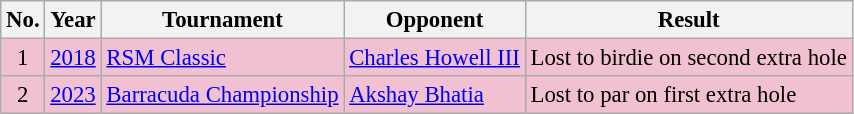<table class="wikitable" style="font-size:95%;">
<tr>
<th>No.</th>
<th>Year</th>
<th>Tournament</th>
<th>Opponent</th>
<th>Result</th>
</tr>
<tr style="background:#F2C1D1;">
<td align=center>1</td>
<td><a href='#'>2018</a></td>
<td><a href='#'>RSM Classic</a></td>
<td> <a href='#'>Charles Howell III</a></td>
<td>Lost to birdie on second extra hole</td>
</tr>
<tr style="background:#F2C1D1;">
<td align=center>2</td>
<td><a href='#'>2023</a></td>
<td><a href='#'>Barracuda Championship</a></td>
<td> <a href='#'>Akshay Bhatia</a></td>
<td>Lost to par on first extra hole</td>
</tr>
</table>
